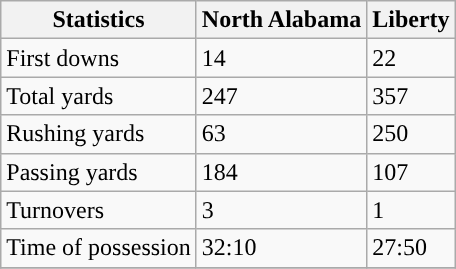<table class="wikitable">
<tr>
<th>Statistics</th>
<th>North Alabama</th>
<th>Liberty</th>
</tr>
<tr>
<td>First downs</td>
<td>14</td>
<td>22</td>
</tr>
<tr>
<td>Total yards</td>
<td>247</td>
<td>357</td>
</tr>
<tr>
<td>Rushing yards</td>
<td>63</td>
<td>250</td>
</tr>
<tr>
<td>Passing yards</td>
<td>184</td>
<td>107</td>
</tr>
<tr>
<td>Turnovers</td>
<td>3</td>
<td>1</td>
</tr>
<tr>
<td>Time of possession</td>
<td>32:10</td>
<td>27:50</td>
</tr>
<tr>
</tr>
</table>
